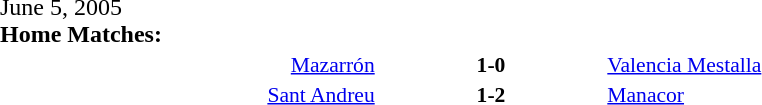<table width=100% cellspacing=1>
<tr>
<th width=20%></th>
<th width=12%></th>
<th width=20%></th>
<th></th>
</tr>
<tr>
<td>June 5, 2005<br><strong>Home Matches:</strong></td>
</tr>
<tr style=font-size:90%>
<td align=right><a href='#'>Mazarrón</a></td>
<td align=center><strong>1-0</strong></td>
<td><a href='#'>Valencia Mestalla</a></td>
</tr>
<tr style=font-size:90%>
<td align=right><a href='#'>Sant Andreu</a></td>
<td align=center><strong>1-2</strong></td>
<td><a href='#'>Manacor</a></td>
</tr>
</table>
